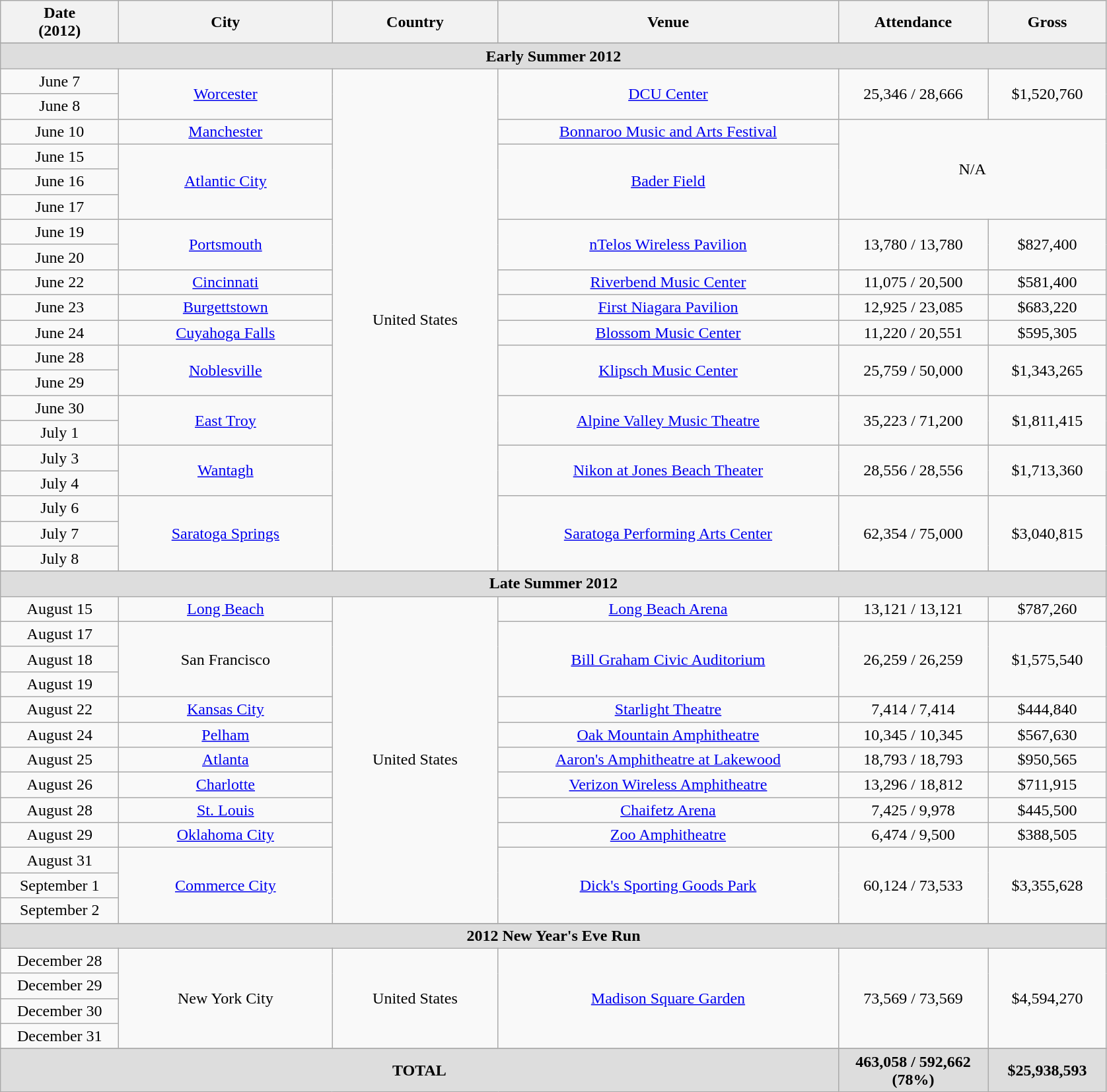<table class="wikitable plainrowheaders" style="text-align:center;">
<tr>
<th scope="col" style="width:7em;">Date<br>(2012)</th>
<th scope="col" style="width:13em;">City</th>
<th scope="col" style="width:10em;">Country</th>
<th scope="col" style="width:21em;">Venue</th>
<th scope="col" style="width:9em;">Attendance</th>
<th scope="col" style="width:7em;">Gross</th>
</tr>
<tr>
</tr>
<tr style="background:#ddd;">
<td colspan="6" style="text-align:center;"><strong>Early Summer 2012</strong></td>
</tr>
<tr>
<td>June 7</td>
<td rowspan="2"><a href='#'>Worcester</a></td>
<td rowspan="20">United States</td>
<td rowspan="2"><a href='#'>DCU Center</a></td>
<td rowspan="2">25,346 / 28,666</td>
<td rowspan="2">$1,520,760</td>
</tr>
<tr>
<td>June 8</td>
</tr>
<tr>
<td>June 10</td>
<td><a href='#'>Manchester</a></td>
<td><a href='#'>Bonnaroo Music and Arts Festival</a></td>
<td colspan="2" rowspan="4">N/A</td>
</tr>
<tr>
<td>June 15</td>
<td rowspan="3"><a href='#'>Atlantic City</a></td>
<td rowspan="3"><a href='#'>Bader Field</a></td>
</tr>
<tr>
<td>June 16</td>
</tr>
<tr>
<td>June 17</td>
</tr>
<tr>
<td>June 19</td>
<td rowspan="2"><a href='#'>Portsmouth</a></td>
<td rowspan="2"><a href='#'>nTelos Wireless Pavilion</a></td>
<td rowspan="2">13,780 / 13,780</td>
<td rowspan="2">$827,400</td>
</tr>
<tr>
<td>June 20</td>
</tr>
<tr>
<td>June 22</td>
<td><a href='#'>Cincinnati</a></td>
<td><a href='#'>Riverbend Music Center</a></td>
<td>11,075 / 20,500</td>
<td>$581,400</td>
</tr>
<tr>
<td>June 23</td>
<td><a href='#'>Burgettstown</a></td>
<td><a href='#'>First Niagara Pavilion</a></td>
<td>12,925 / 23,085</td>
<td>$683,220</td>
</tr>
<tr>
<td>June 24</td>
<td><a href='#'>Cuyahoga Falls</a></td>
<td><a href='#'>Blossom Music Center</a></td>
<td>11,220 / 20,551</td>
<td>$595,305</td>
</tr>
<tr>
<td>June 28</td>
<td rowspan="2"><a href='#'>Noblesville</a></td>
<td rowspan="2"><a href='#'>Klipsch Music Center</a></td>
<td rowspan="2">25,759 / 50,000</td>
<td rowspan="2">$1,343,265</td>
</tr>
<tr>
<td>June 29</td>
</tr>
<tr>
<td>June 30</td>
<td rowspan="2"><a href='#'>East Troy</a></td>
<td rowspan="2"><a href='#'>Alpine Valley Music Theatre</a></td>
<td rowspan="2">35,223 / 71,200</td>
<td rowspan="2">$1,811,415</td>
</tr>
<tr>
<td>July 1</td>
</tr>
<tr>
<td>July 3</td>
<td rowspan="2"><a href='#'>Wantagh</a></td>
<td rowspan="2"><a href='#'>Nikon at Jones Beach Theater</a></td>
<td rowspan="2">28,556 / 28,556</td>
<td rowspan="2">$1,713,360</td>
</tr>
<tr>
<td>July 4</td>
</tr>
<tr>
<td>July 6</td>
<td rowspan="3"><a href='#'>Saratoga Springs</a></td>
<td rowspan="3"><a href='#'>Saratoga Performing Arts Center</a></td>
<td rowspan="3">62,354 / 75,000</td>
<td rowspan="3">$3,040,815</td>
</tr>
<tr>
<td>July 7</td>
</tr>
<tr>
<td>July 8</td>
</tr>
<tr>
</tr>
<tr style="background:#ddd;">
<td colspan="6" style="text-align:center;"><strong>Late Summer 2012</strong></td>
</tr>
<tr>
<td>August 15</td>
<td><a href='#'>Long Beach</a></td>
<td rowspan="13">United States</td>
<td><a href='#'>Long Beach Arena</a></td>
<td>13,121 / 13,121</td>
<td>$787,260</td>
</tr>
<tr>
<td>August 17</td>
<td rowspan="3">San Francisco</td>
<td rowspan="3"><a href='#'>Bill Graham Civic Auditorium</a></td>
<td rowspan="3">26,259 / 26,259</td>
<td rowspan="3">$1,575,540</td>
</tr>
<tr>
<td>August 18</td>
</tr>
<tr>
<td>August 19</td>
</tr>
<tr>
<td>August 22</td>
<td><a href='#'>Kansas City</a></td>
<td><a href='#'>Starlight Theatre</a></td>
<td>7,414 / 7,414</td>
<td>$444,840</td>
</tr>
<tr>
<td>August 24</td>
<td><a href='#'>Pelham</a></td>
<td><a href='#'>Oak Mountain Amphitheatre</a></td>
<td>10,345 / 10,345</td>
<td>$567,630</td>
</tr>
<tr>
<td>August 25</td>
<td><a href='#'>Atlanta</a></td>
<td><a href='#'>Aaron's Amphitheatre at Lakewood</a></td>
<td>18,793 / 18,793</td>
<td>$950,565</td>
</tr>
<tr>
<td>August 26</td>
<td><a href='#'>Charlotte</a></td>
<td><a href='#'>Verizon Wireless Amphitheatre</a></td>
<td>13,296 / 18,812</td>
<td>$711,915</td>
</tr>
<tr>
<td>August 28</td>
<td><a href='#'>St. Louis</a></td>
<td><a href='#'>Chaifetz Arena</a></td>
<td>7,425 / 9,978</td>
<td>$445,500</td>
</tr>
<tr>
<td>August 29</td>
<td><a href='#'>Oklahoma City</a></td>
<td><a href='#'>Zoo Amphitheatre</a></td>
<td>6,474 / 9,500</td>
<td>$388,505</td>
</tr>
<tr>
<td>August 31</td>
<td rowspan="3"><a href='#'>Commerce City</a></td>
<td rowspan="3"><a href='#'>Dick's Sporting Goods Park</a></td>
<td rowspan="3">60,124 / 73,533</td>
<td rowspan="3">$3,355,628</td>
</tr>
<tr>
<td>September 1</td>
</tr>
<tr>
<td>September 2</td>
</tr>
<tr>
</tr>
<tr style="background:#ddd;">
<td colspan="6" style="text-align:center;"><strong>2012 New Year's Eve Run</strong></td>
</tr>
<tr>
<td>December 28</td>
<td rowspan="4">New York City</td>
<td rowspan="4">United States</td>
<td rowspan="4"><a href='#'>Madison Square Garden</a></td>
<td rowspan="4">73,569 / 73,569</td>
<td rowspan="4">$4,594,270</td>
</tr>
<tr>
<td>December 29</td>
</tr>
<tr>
<td>December 30</td>
</tr>
<tr>
<td>December 31</td>
</tr>
<tr>
</tr>
<tr style="background:#ddd;">
<td colspan="4"><strong>TOTAL</strong></td>
<td><strong>463,058 / 592,662 (78%)</strong></td>
<td><strong>$25,938,593</strong></td>
</tr>
</table>
